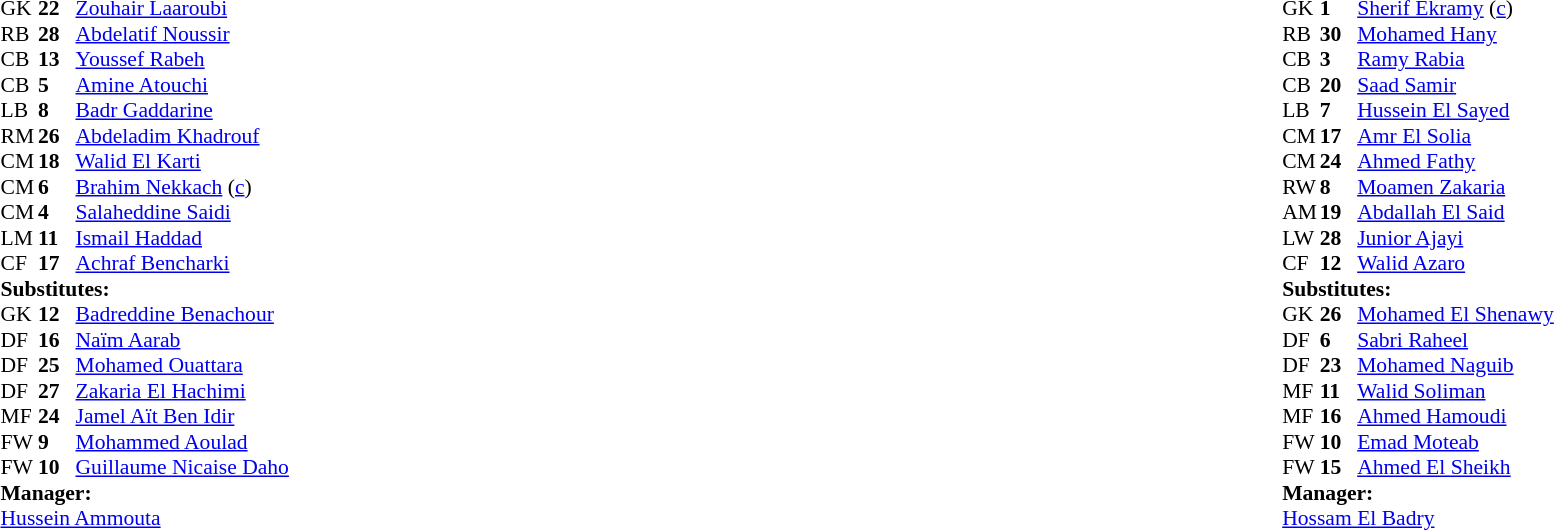<table width="100%">
<tr>
<td valign="top" width="40%"><br><table style="font-size:90%" cellspacing="0" cellpadding="0">
<tr>
<th width=25></th>
<th width=25></th>
</tr>
<tr>
<td>GK</td>
<td><strong>22</strong></td>
<td> <a href='#'>Zouhair Laaroubi</a></td>
<td></td>
</tr>
<tr>
<td>RB</td>
<td><strong>28</strong></td>
<td> <a href='#'>Abdelatif Noussir</a></td>
</tr>
<tr>
<td>CB</td>
<td><strong>13</strong></td>
<td> <a href='#'>Youssef Rabeh</a></td>
<td></td>
</tr>
<tr>
<td>CB</td>
<td><strong>5</strong></td>
<td> <a href='#'>Amine Atouchi</a></td>
</tr>
<tr>
<td>LB</td>
<td><strong>8</strong></td>
<td> <a href='#'>Badr Gaddarine</a></td>
</tr>
<tr>
<td>RM</td>
<td><strong>26</strong></td>
<td> <a href='#'>Abdeladim Khadrouf</a></td>
<td></td>
<td></td>
</tr>
<tr>
<td>CM</td>
<td><strong>18</strong></td>
<td> <a href='#'>Walid El Karti</a></td>
</tr>
<tr>
<td>CM</td>
<td><strong>6</strong></td>
<td> <a href='#'>Brahim Nekkach</a> (<a href='#'>c</a>)</td>
</tr>
<tr>
<td>CM</td>
<td><strong>4</strong></td>
<td> <a href='#'>Salaheddine Saidi</a></td>
</tr>
<tr>
<td>LM</td>
<td><strong>11</strong></td>
<td> <a href='#'>Ismail Haddad</a></td>
<td></td>
<td></td>
</tr>
<tr>
<td>CF</td>
<td><strong>17</strong></td>
<td> <a href='#'>Achraf Bencharki</a></td>
</tr>
<tr>
<td colspan=3><strong>Substitutes:</strong></td>
</tr>
<tr>
<td>GK</td>
<td><strong>12</strong></td>
<td> <a href='#'>Badreddine Benachour</a></td>
</tr>
<tr>
<td>DF</td>
<td><strong>16</strong></td>
<td> <a href='#'>Naïm Aarab</a></td>
</tr>
<tr>
<td>DF</td>
<td><strong>25</strong></td>
<td> <a href='#'>Mohamed Ouattara</a></td>
<td></td>
<td></td>
</tr>
<tr>
<td>DF</td>
<td><strong>27</strong></td>
<td> <a href='#'>Zakaria El Hachimi</a></td>
<td></td>
<td></td>
</tr>
<tr>
<td>MF</td>
<td><strong>24</strong></td>
<td> <a href='#'>Jamel Aït Ben Idir</a></td>
</tr>
<tr>
<td>FW</td>
<td><strong>9</strong></td>
<td> <a href='#'>Mohammed Aoulad</a></td>
</tr>
<tr>
<td>FW</td>
<td><strong>10</strong></td>
<td> <a href='#'>Guillaume Nicaise Daho</a></td>
</tr>
<tr>
<td colspan=3><strong>Manager:</strong></td>
</tr>
<tr>
<td colspan=3> <a href='#'>Hussein Ammouta</a></td>
</tr>
</table>
</td>
<td valign="top"></td>
<td valign="top" width="50%"><br><table style="font-size:90%; margin:auto" cellspacing="0" cellpadding="0">
<tr>
<th width=25></th>
<th width=25></th>
</tr>
<tr>
<td>GK</td>
<td><strong>1</strong></td>
<td> <a href='#'>Sherif Ekramy</a> (<a href='#'>c</a>)</td>
</tr>
<tr>
<td>RB</td>
<td><strong>30</strong></td>
<td> <a href='#'>Mohamed Hany</a></td>
</tr>
<tr>
<td>CB</td>
<td><strong>3</strong></td>
<td> <a href='#'>Ramy Rabia</a></td>
</tr>
<tr>
<td>CB</td>
<td><strong>20</strong></td>
<td> <a href='#'>Saad Samir</a></td>
</tr>
<tr>
<td>LB</td>
<td><strong>7</strong></td>
<td> <a href='#'>Hussein El Sayed</a></td>
<td></td>
<td></td>
</tr>
<tr>
<td>CM</td>
<td><strong>17</strong></td>
<td> <a href='#'>Amr El Solia</a></td>
<td></td>
</tr>
<tr>
<td>CM</td>
<td><strong>24</strong></td>
<td> <a href='#'>Ahmed Fathy</a></td>
<td></td>
<td></td>
</tr>
<tr>
<td>RW</td>
<td><strong>8</strong></td>
<td> <a href='#'>Moamen Zakaria</a></td>
<td></td>
</tr>
<tr>
<td>AM</td>
<td><strong>19</strong></td>
<td> <a href='#'>Abdallah El Said</a></td>
</tr>
<tr>
<td>LW</td>
<td><strong>28</strong></td>
<td> <a href='#'>Junior Ajayi</a></td>
<td></td>
</tr>
<tr>
<td>CF</td>
<td><strong>12</strong></td>
<td> <a href='#'>Walid Azaro</a></td>
<td></td>
<td></td>
</tr>
<tr>
<td colspan=3><strong>Substitutes:</strong></td>
</tr>
<tr>
<td>GK</td>
<td><strong>26</strong></td>
<td> <a href='#'>Mohamed El Shenawy</a></td>
</tr>
<tr>
<td>DF</td>
<td><strong>6</strong></td>
<td> <a href='#'>Sabri Raheel</a></td>
</tr>
<tr>
<td>DF</td>
<td><strong>23</strong></td>
<td> <a href='#'>Mohamed Naguib</a></td>
</tr>
<tr>
<td>MF</td>
<td><strong>11</strong></td>
<td> <a href='#'>Walid Soliman</a></td>
<td></td>
<td></td>
</tr>
<tr>
<td>MF</td>
<td><strong>16</strong></td>
<td> <a href='#'>Ahmed Hamoudi</a></td>
<td></td>
<td></td>
</tr>
<tr>
<td>FW</td>
<td><strong>10</strong></td>
<td> <a href='#'>Emad Moteab</a></td>
<td></td>
<td></td>
</tr>
<tr>
<td>FW</td>
<td><strong>15</strong></td>
<td> <a href='#'>Ahmed El Sheikh</a></td>
</tr>
<tr>
<td colspan=3><strong>Manager:</strong></td>
</tr>
<tr>
<td colspan=3> <a href='#'>Hossam El Badry</a></td>
</tr>
</table>
</td>
</tr>
</table>
